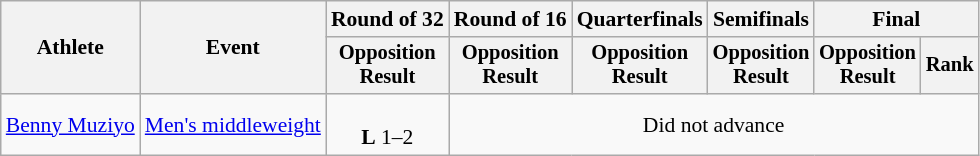<table class="wikitable" style="font-size:90%">
<tr>
<th rowspan=2>Athlete</th>
<th rowspan=2>Event</th>
<th>Round of 32</th>
<th>Round of 16</th>
<th>Quarterfinals</th>
<th>Semifinals</th>
<th colspan=2>Final</th>
</tr>
<tr style="font-size:95%">
<th>Opposition<br>Result</th>
<th>Opposition<br>Result</th>
<th>Opposition<br>Result</th>
<th>Opposition<br>Result</th>
<th>Opposition<br>Result</th>
<th>Rank</th>
</tr>
<tr align=center>
<td align=left><a href='#'>Benny Muziyo</a></td>
<td align=left><a href='#'>Men's middleweight</a></td>
<td><br><strong>L</strong> 1–2</td>
<td colspan=5>Did not advance</td>
</tr>
</table>
